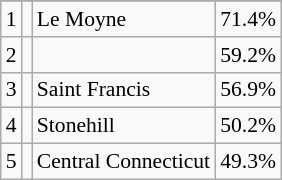<table class="wikitable sortable" style="font-size:90%;">
<tr>
</tr>
<tr>
<td style="text-align:center;">1</td>
<td></td>
<td>Le Moyne</td>
<td style="text-align:center;">71.4%</td>
</tr>
<tr>
<td style="text-align:center;">2</td>
<td></td>
<td></td>
<td style="text-align:center;">59.2%</td>
</tr>
<tr>
<td style="text-align:center;">3</td>
<td></td>
<td>Saint Francis</td>
<td style="text-align:center;">56.9%</td>
</tr>
<tr>
<td style="text-align:center;">4</td>
<td></td>
<td>Stonehill</td>
<td style="text-align:center;">50.2%</td>
</tr>
<tr>
<td style="text-align:center;">5</td>
<td></td>
<td>Central Connecticut</td>
<td style="text-align:center;">49.3%</td>
</tr>
</table>
